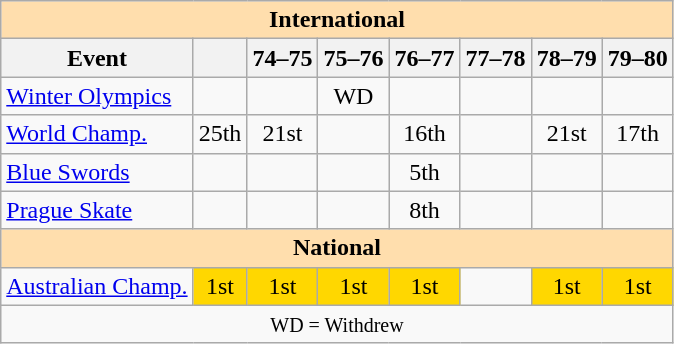<table class="wikitable" style="text-align:center">
<tr>
<th style="background-color: #ffdead; " colspan=8 align=center>International</th>
</tr>
<tr>
<th>Event</th>
<th></th>
<th>74–75</th>
<th>75–76</th>
<th>76–77</th>
<th>77–78</th>
<th>78–79</th>
<th>79–80</th>
</tr>
<tr>
<td align=left><a href='#'>Winter Olympics</a></td>
<td></td>
<td></td>
<td>WD</td>
<td></td>
<td></td>
<td></td>
<td></td>
</tr>
<tr>
<td align=left><a href='#'>World Champ.</a></td>
<td>25th</td>
<td>21st</td>
<td></td>
<td>16th</td>
<td></td>
<td>21st</td>
<td>17th</td>
</tr>
<tr>
<td align=left><a href='#'>Blue Swords</a></td>
<td></td>
<td></td>
<td></td>
<td>5th</td>
<td></td>
<td></td>
<td></td>
</tr>
<tr>
<td align=left><a href='#'>Prague Skate</a></td>
<td></td>
<td></td>
<td></td>
<td>8th</td>
<td></td>
<td></td>
<td></td>
</tr>
<tr>
<th style="background-color: #ffdead; " colspan=8 align=center>National</th>
</tr>
<tr>
<td align=left><a href='#'>Australian Champ.</a></td>
<td bgcolor=gold>1st</td>
<td bgcolor=gold>1st</td>
<td bgcolor=gold>1st</td>
<td bgcolor=gold>1st</td>
<td></td>
<td bgcolor=gold>1st</td>
<td bgcolor=gold>1st</td>
</tr>
<tr>
<td colspan=8 align=center><small> WD = Withdrew </small></td>
</tr>
</table>
